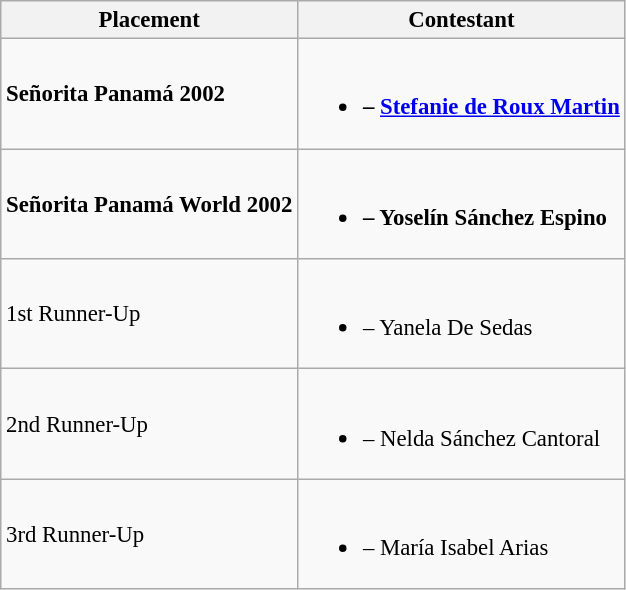<table class="wikitable sortable" style="font-size: 95%;">
<tr>
<th>Placement</th>
<th>Contestant</th>
</tr>
<tr>
<td><strong>Señorita Panamá 2002</strong></td>
<td><br><ul><li><strong> – <a href='#'>Stefanie de Roux Martin</a></strong></li></ul></td>
</tr>
<tr>
<td><strong>Señorita Panamá World 2002</strong></td>
<td><br><ul><li><strong> – Yoselín Sánchez Espino</strong></li></ul></td>
</tr>
<tr>
<td>1st Runner-Up</td>
<td><br><ul><li> – Yanela De Sedas</li></ul></td>
</tr>
<tr>
<td>2nd Runner-Up</td>
<td><br><ul><li> – Nelda Sánchez Cantoral</li></ul></td>
</tr>
<tr>
<td>3rd Runner-Up</td>
<td><br><ul><li> – María Isabel Arias</li></ul></td>
</tr>
</table>
